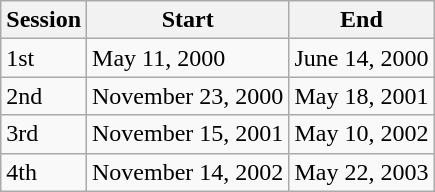<table class="wikitable">
<tr>
<th>Session</th>
<th>Start</th>
<th>End</th>
</tr>
<tr>
<td>1st</td>
<td>May 11, 2000</td>
<td>June 14, 2000</td>
</tr>
<tr>
<td>2nd</td>
<td>November 23, 2000</td>
<td>May 18, 2001</td>
</tr>
<tr>
<td>3rd</td>
<td>November 15, 2001</td>
<td>May 10, 2002</td>
</tr>
<tr>
<td>4th</td>
<td>November 14, 2002</td>
<td>May 22, 2003</td>
</tr>
</table>
